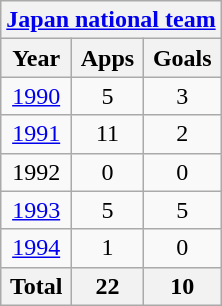<table class="wikitable" style="text-align:center">
<tr>
<th colspan=3><a href='#'>Japan national team</a></th>
</tr>
<tr>
<th>Year</th>
<th>Apps</th>
<th>Goals</th>
</tr>
<tr>
<td><a href='#'>1990</a></td>
<td>5</td>
<td>3</td>
</tr>
<tr>
<td><a href='#'>1991</a></td>
<td>11</td>
<td>2</td>
</tr>
<tr>
<td>1992</td>
<td>0</td>
<td>0</td>
</tr>
<tr>
<td><a href='#'>1993</a></td>
<td>5</td>
<td>5</td>
</tr>
<tr>
<td><a href='#'>1994</a></td>
<td>1</td>
<td>0</td>
</tr>
<tr>
<th>Total</th>
<th>22</th>
<th>10</th>
</tr>
</table>
